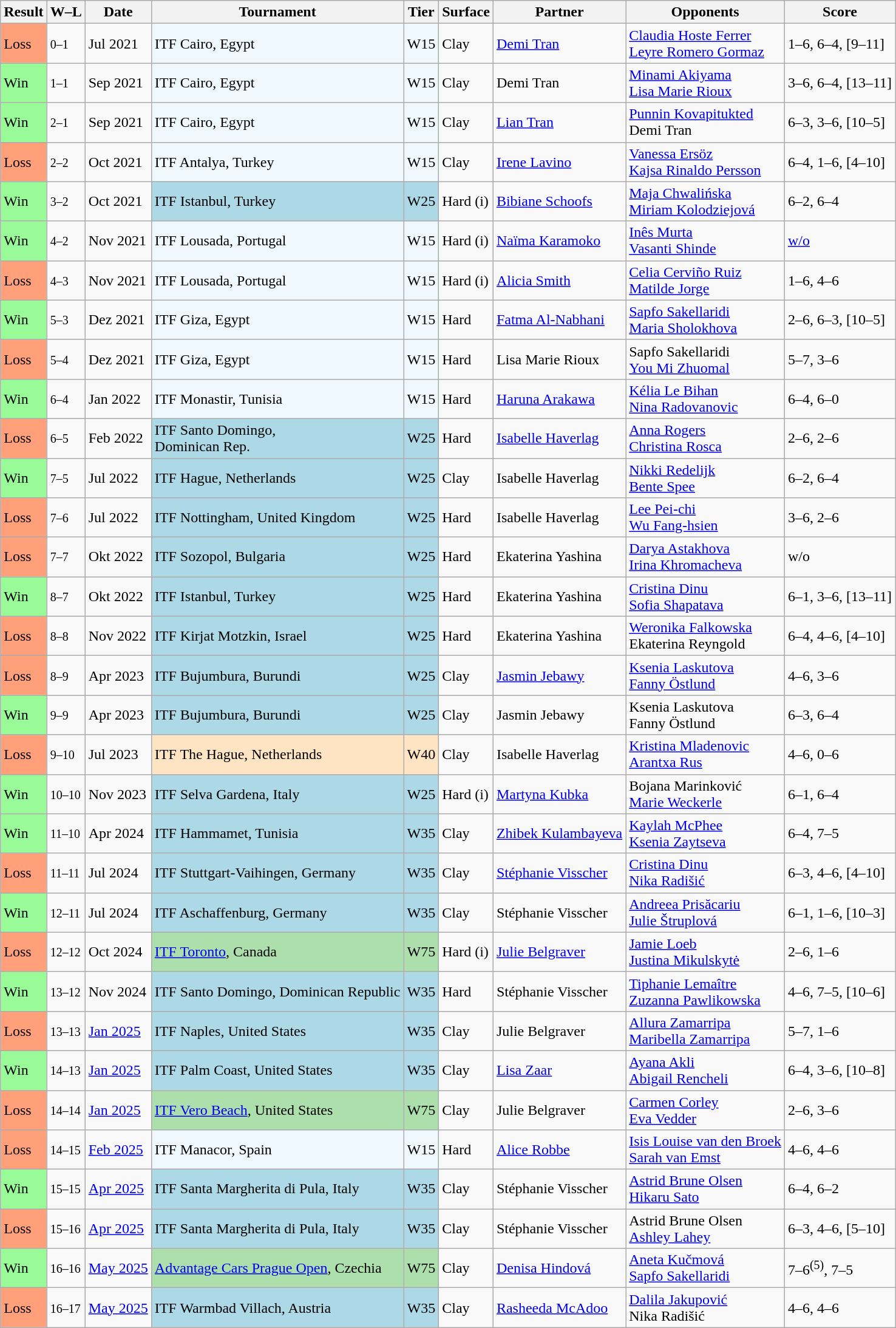<table class="wikitable sortable">
<tr>
<th>Result</th>
<th class=unsortable>W–L</th>
<th>Date</th>
<th>Tournament</th>
<th>Tier</th>
<th>Surface</th>
<th>Partner</th>
<th>Opponents</th>
<th class=unsortable>Score</th>
</tr>
<tr>
<td style="background:#ffa07a;">Loss</td>
<td><small>0–1</small></td>
<td>Jul 2021</td>
<td style="background:#f0f8ff;">ITF Cairo, Egypt</td>
<td style="background:#f0f8ff;">W15</td>
<td>Clay</td>
<td> <a href='#'>Demi Tran</a></td>
<td> <a href='#'>Claudia Hoste Ferrer</a> <br>  <a href='#'>Leyre Romero Gormaz</a></td>
<td>1–6, 6–4, [9–11]</td>
</tr>
<tr>
<td style="background:#98fb98;">Win</td>
<td><small>1–1</small></td>
<td>Sep 2021</td>
<td style="background:#f0f8ff;">ITF Cairo, Egypt</td>
<td style="background:#f0f8ff;">W15</td>
<td>Clay</td>
<td> Demi Tran</td>
<td> <a href='#'>Minami Akiyama</a> <br>  <a href='#'>Lisa Marie Rioux</a></td>
<td>3–6, 6–4, [13–11]</td>
</tr>
<tr>
<td style="background:#98fb98;">Win</td>
<td><small>2–1</small></td>
<td>Sep 2021</td>
<td style="background:#f0f8ff;">ITF Cairo, Egypt</td>
<td style="background:#f0f8ff;">W15</td>
<td>Clay</td>
<td> <a href='#'>Lian Tran</a></td>
<td> <a href='#'>Punnin Kovapitukted</a> <br>  Demi Tran</td>
<td>6–3, 3–6, [10–5]</td>
</tr>
<tr>
<td style="background:#ffa07a;">Loss</td>
<td><small>2–2</small></td>
<td>Oct 2021</td>
<td style="background:#f0f8ff;">ITF Antalya, Turkey</td>
<td style="background:#f0f8ff;">W15</td>
<td>Clay</td>
<td> <a href='#'>Irene Lavino</a></td>
<td> <a href='#'>Vanessa Ersöz</a> <br>  <a href='#'>Kajsa Rinaldo Persson</a></td>
<td>6–4, 1–6, [4–10]</td>
</tr>
<tr>
<td style="background:#98fb98;">Win</td>
<td><small>3–2</small></td>
<td>Oct 2021</td>
<td style="background:lightblue;">ITF Istanbul, Turkey</td>
<td style="background:lightblue;">W25</td>
<td>Hard (i)</td>
<td> <a href='#'>Bibiane Schoofs</a></td>
<td> <a href='#'>Maja Chwalińska</a> <br>  <a href='#'>Miriam Kolodziejová</a></td>
<td>6–2, 6–4</td>
</tr>
<tr>
<td style="background:#98fb98;">Win</td>
<td><small>4–2</small></td>
<td>Nov 2021</td>
<td style="background:#f0f8ff;">ITF Lousada, Portugal</td>
<td style="background:#f0f8ff;">W15</td>
<td>Hard (i)</td>
<td> <a href='#'>Naïma Karamoko</a></td>
<td> <a href='#'>Inês Murta</a> <br>  <a href='#'>Vasanti Shinde</a></td>
<td><a href='#'>w/o</a></td>
</tr>
<tr>
<td style="background:#ffa07a;">Loss</td>
<td><small>4–3</small></td>
<td>Nov 2021</td>
<td style="background:#f0f8ff;">ITF Lousada, Portugal</td>
<td style="background:#f0f8ff;">W15</td>
<td>Hard (i)</td>
<td> <a href='#'>Alicia Smith</a></td>
<td> <a href='#'>Celia Cerviño Ruiz</a> <br>  <a href='#'>Matilde Jorge</a></td>
<td>1–6, 4–6</td>
</tr>
<tr>
<td style="background:#98fb98;">Win</td>
<td><small>5–3</small></td>
<td>Dez 2021</td>
<td style="background:#f0f8ff;">ITF Giza, Egypt</td>
<td style="background:#f0f8ff;">W15</td>
<td>Hard</td>
<td> <a href='#'>Fatma Al-Nabhani</a></td>
<td> <a href='#'>Sapfo Sakellaridi</a> <br>  <a href='#'>Maria Sholokhova</a></td>
<td>2–6, 6–3, [10–5]</td>
</tr>
<tr>
<td style="background:#ffa07a;">Loss</td>
<td><small>5–4</small></td>
<td>Dez 2021</td>
<td style="background:#f0f8ff;">ITF Giza, Egypt</td>
<td style="background:#f0f8ff;">W15</td>
<td>Hard</td>
<td> Lisa Marie Rioux</td>
<td> Sapfo Sakellaridi <br>  <a href='#'>You Mi Zhuomal</a></td>
<td>5–7, 3–6</td>
</tr>
<tr>
<td style="background:#98fb98;">Win</td>
<td><small>6–4</small></td>
<td>Jan 2022</td>
<td style="background:#f0f8ff;">ITF Monastir, Tunisia</td>
<td style="background:#f0f8ff;">W15</td>
<td>Hard</td>
<td> <a href='#'>Haruna Arakawa</a></td>
<td> <a href='#'>Kélia Le Bihan</a> <br>  <a href='#'>Nina Radovanovic</a></td>
<td>6–4, 6–0</td>
</tr>
<tr>
<td style="background:#ffa07a;">Loss</td>
<td><small>6–5</small></td>
<td>Feb 2022</td>
<td style="background:lightblue;">ITF Santo Domingo, <br>Dominican Rep.</td>
<td style="background:lightblue;">W25</td>
<td>Hard</td>
<td> <a href='#'>Isabelle Haverlag</a></td>
<td> <a href='#'>Anna Rogers</a> <br>  <a href='#'>Christina Rosca</a></td>
<td>2–6, 2–6</td>
</tr>
<tr>
<td style="background:#98fb98;">Win</td>
<td><small>7–5</small></td>
<td>Jul 2022</td>
<td style="background:lightblue;">ITF Hague, Netherlands</td>
<td style="background:lightblue;">W25</td>
<td>Clay</td>
<td> Isabelle Haverlag</td>
<td> <a href='#'>Nikki Redelijk</a> <br>  <a href='#'>Bente Spee</a></td>
<td>6–2, 6–4</td>
</tr>
<tr>
<td style="background:#ffa07a;">Loss</td>
<td><small>7–6</small></td>
<td>Jul 2022</td>
<td style="background:lightblue;">ITF Nottingham, United Kingdom</td>
<td style="background:lightblue;">W25</td>
<td>Hard</td>
<td> Isabelle Haverlag</td>
<td> <a href='#'>Lee Pei-chi</a> <br>  <a href='#'>Wu Fang-hsien</a></td>
<td>3–6, 2–6</td>
</tr>
<tr>
<td style="background:#ffa07a;">Loss</td>
<td><small>7–7</small></td>
<td>Okt 2022</td>
<td style="background:lightblue;">ITF Sozopol, Bulgaria</td>
<td style="background:lightblue;">W25</td>
<td>Hard</td>
<td> Ekaterina Yashina</td>
<td> <a href='#'>Darya Astakhova</a> <br>  <a href='#'>Irina Khromacheva</a></td>
<td>w/o</td>
</tr>
<tr>
<td style="background:#98fb98;">Win</td>
<td><small>8–7</small></td>
<td>Okt 2022</td>
<td style="background:lightblue;">ITF Istanbul, Turkey</td>
<td style="background:lightblue;">W25</td>
<td>Hard</td>
<td> Ekaterina Yashina</td>
<td> <a href='#'>Cristina Dinu</a> <br>  <a href='#'>Sofia Shapatava</a></td>
<td>6–1, 3–6, [13–11]</td>
</tr>
<tr>
<td style="background:#ffa07a;">Loss</td>
<td><small>8–8</small></td>
<td>Nov 2022</td>
<td style="background:lightblue;">ITF Kirjat Motzkin, Israel</td>
<td style="background:lightblue;">W25</td>
<td>Hard</td>
<td> Ekaterina Yashina</td>
<td> <a href='#'>Weronika Falkowska</a> <br>  Ekaterina Reyngold</td>
<td>6–4, 4–6, [4–10]</td>
</tr>
<tr>
<td style="background:#ffa07a;">Loss</td>
<td><small>8–9</small></td>
<td>Apr 2023</td>
<td style="background:lightblue;">ITF Bujumbura, Burundi</td>
<td style="background:lightblue;">W25</td>
<td>Clay</td>
<td> <a href='#'>Jasmin Jebawy</a></td>
<td> <a href='#'>Ksenia Laskutova</a> <br>  <a href='#'>Fanny Östlund</a></td>
<td>4–6, 3–6</td>
</tr>
<tr>
<td style="background:#98fb98;">Win</td>
<td><small>9–9</small></td>
<td>Apr 2023</td>
<td style="background:lightblue;">ITF Bujumbura, Burundi</td>
<td style="background:lightblue;">W25</td>
<td>Clay</td>
<td> Jasmin Jebawy</td>
<td> Ksenia Laskutova <br>  Fanny Östlund</td>
<td>6–3, 6–4</td>
</tr>
<tr>
<td style="background:#ffa07a;">Loss</td>
<td><small>9–10</small></td>
<td>Jul 2023</td>
<td style="background:#ffe4c4;">ITF The Hague, Netherlands</td>
<td style="background:#ffe4c4;">W40</td>
<td>Clay</td>
<td> Isabelle Haverlag</td>
<td> <a href='#'>Kristina Mladenovic</a> <br>  <a href='#'>Arantxa Rus</a></td>
<td>4–6, 0–6</td>
</tr>
<tr>
<td style="background:#98fb98;">Win</td>
<td><small>10–10</small></td>
<td>Nov 2023</td>
<td style="background:lightblue;">ITF Selva Gardena, Italy</td>
<td style="background:lightblue;">W25</td>
<td>Hard (i)</td>
<td> <a href='#'>Martyna Kubka</a></td>
<td> Bojana Marinković <br>  <a href='#'>Marie Weckerle</a></td>
<td>6–1, 6–4</td>
</tr>
<tr>
<td style="background:#98fb98;">Win</td>
<td><small>11–10</small></td>
<td>Apr 2024</td>
<td style="background:lightblue;">ITF Hammamet, Tunisia</td>
<td style="background:lightblue;">W35</td>
<td>Clay</td>
<td> <a href='#'>Zhibek Kulambayeva</a></td>
<td> <a href='#'>Kaylah McPhee</a> <br>  <a href='#'>Ksenia Zaytseva</a></td>
<td>6–4, 7–5</td>
</tr>
<tr>
<td style="background:#ffa07a;">Loss</td>
<td><small>11–11</small></td>
<td>Jul 2024</td>
<td style="background:lightblue;">ITF Stuttgart-Vaihingen, Germany</td>
<td style="background:lightblue;">W35</td>
<td>Clay</td>
<td> <a href='#'>Stéphanie Visscher</a></td>
<td> <a href='#'>Cristina Dinu</a> <br>  <a href='#'>Nika Radišić</a></td>
<td>6–3, 4–6, [4–10]</td>
</tr>
<tr>
<td style="background:#98fb98;">Win</td>
<td><small>12–11</small></td>
<td>Jul 2024</td>
<td style="background:lightblue;">ITF Aschaffenburg, Germany</td>
<td style="background:lightblue;">W35</td>
<td>Clay</td>
<td> Stéphanie Visscher</td>
<td> <a href='#'>Andreea Prisăcariu</a> <br>  <a href='#'>Julie Štruplová</a></td>
<td>6–1, 1–6, [10–3]</td>
</tr>
<tr>
<td style="background:#ffa07a;">Loss</td>
<td><small>12–12</small></td>
<td>Oct 2024</td>
<td style="background:#addfad;"><a href='#'>ITF Toronto</a>, Canada</td>
<td style="background:#addfad;">W75</td>
<td>Hard (i)</td>
<td> <a href='#'>Julie Belgraver</a></td>
<td> <a href='#'>Jamie Loeb</a> <br>  <a href='#'>Justina Mikulskytė</a></td>
<td>2–6, 1–6</td>
</tr>
<tr>
<td style="background:#98fb98;">Win</td>
<td><small>13–12</small></td>
<td>Nov 2024</td>
<td style="background:lightblue;">ITF Santo Domingo, Dominican Republic</td>
<td style="background:lightblue;">W35</td>
<td>Hard</td>
<td> Stéphanie Visscher</td>
<td> <a href='#'>Tiphanie Lemaître</a> <br>  <a href='#'>Zuzanna Pawlikowska</a></td>
<td>4–6, 7–5, [10–6]</td>
</tr>
<tr>
<td style="background:#ffa07a;">Loss</td>
<td><small>13–13</small></td>
<td><a href='#'>Jan 2025</a></td>
<td style="background:lightblue;">ITF Naples, United States</td>
<td style="background:lightblue;">W35</td>
<td>Clay</td>
<td> Julie Belgraver</td>
<td> <a href='#'>Allura Zamarripa</a> <br>  <a href='#'>Maribella Zamarripa</a></td>
<td>5–7, 1–6</td>
</tr>
<tr>
<td style="background:#98fb98;">Win</td>
<td><small>14–13</small></td>
<td><a href='#'>Jan 2025</a></td>
<td style="background:lightblue;">ITF Palm Coast, United States</td>
<td style="background:lightblue;">W35</td>
<td>Clay</td>
<td> <a href='#'>Lisa Zaar</a></td>
<td> <a href='#'>Ayana Akli</a> <br>  <a href='#'>Abigail Rencheli</a></td>
<td>6–4, 3–6, [10–8]</td>
</tr>
<tr>
<td style="background:#ffa07a;">Loss</td>
<td><small>14–14</small></td>
<td><a href='#'>Jan 2025</a></td>
<td style="background:#addfad;"><a href='#'>ITF Vero Beach</a>, United States</td>
<td style="background:#addfad;">W75</td>
<td>Clay</td>
<td> Julie Belgraver</td>
<td> <a href='#'>Carmen Corley</a> <br>  <a href='#'>Eva Vedder</a></td>
<td>2–6, 3–6</td>
</tr>
<tr>
<td style="background:#ffa07a;">Loss</td>
<td><small>14–15</small></td>
<td><a href='#'>Feb 2025</a></td>
<td style="background:#f0f8ff;">ITF Manacor, Spain</td>
<td style="background:#f0f8ff;">W15</td>
<td>Hard</td>
<td> <a href='#'>Alice Robbe</a></td>
<td> <a href='#'>Isis Louise van den Broek</a> <br>  <a href='#'>Sarah van Emst</a></td>
<td>4–6, 4–6</td>
</tr>
<tr>
<td style="background:#98fb98;">Win</td>
<td><small>15–15</small></td>
<td><a href='#'>Apr 2025</a></td>
<td style="background:lightblue;">ITF Santa Margherita di Pula, Italy</td>
<td style="background:lightblue;">W35</td>
<td>Clay</td>
<td> Stéphanie Visscher</td>
<td> <a href='#'>Astrid Brune Olsen</a> <br>  <a href='#'>Hikaru Sato</a></td>
<td>6–4, 6–2</td>
</tr>
<tr>
<td style="background:#ffa07a;">Loss</td>
<td><small>15–16</small></td>
<td><a href='#'>Apr 2025</a></td>
<td style="background:lightblue;">ITF Santa Margherita di Pula, Italy</td>
<td style="background:lightblue;">W35</td>
<td>Clay</td>
<td> Stéphanie Visscher</td>
<td> Astrid Brune Olsen <br> <a href='#'>Ashley Lahey</a></td>
<td>6–3, 4–6, [5–10]</td>
</tr>
<tr>
<td style="background:#98fb98;">Win</td>
<td><small>16–16</small></td>
<td><a href='#'>May 2025</a></td>
<td style="background:#addfad;"><a href='#'>Advantage Cars Prague Open</a>, Czechia</td>
<td style="background:#addfad;">W75</td>
<td>Clay</td>
<td> <a href='#'>Denisa Hindová</a></td>
<td> <a href='#'>Aneta Kučmová</a> <br>  <a href='#'>Sapfo Sakellaridi</a></td>
<td>7–6<sup>(5)</sup>, 7–5</td>
</tr>
<tr>
<td style="background:#ffa07a;">Loss</td>
<td><small>16–17</small></td>
<td><a href='#'>May 2025</a></td>
<td style="background:lightblue;">ITF Warmbad Villach, Austria</td>
<td style="background:lightblue;">W35</td>
<td>Clay</td>
<td> <a href='#'>Rasheeda McAdoo</a></td>
<td> <a href='#'>Dalila Jakupović</a> <br> Nika Radišić</td>
<td>4–6, 4–6</td>
</tr>
</table>
